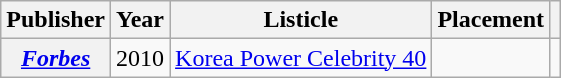<table class="wikitable plainrowheaders sortable" style="margin-right: 0;">
<tr>
<th scope="col">Publisher</th>
<th scope="col">Year</th>
<th scope="col">Listicle</th>
<th scope="col">Placement</th>
<th scope="col" class="unsortable"></th>
</tr>
<tr>
<th scope="row"><em><a href='#'>Forbes</a></em></th>
<td>2010</td>
<td><a href='#'>Korea Power Celebrity 40</a></td>
<td></td>
<td style="text-align:center;"></td>
</tr>
</table>
